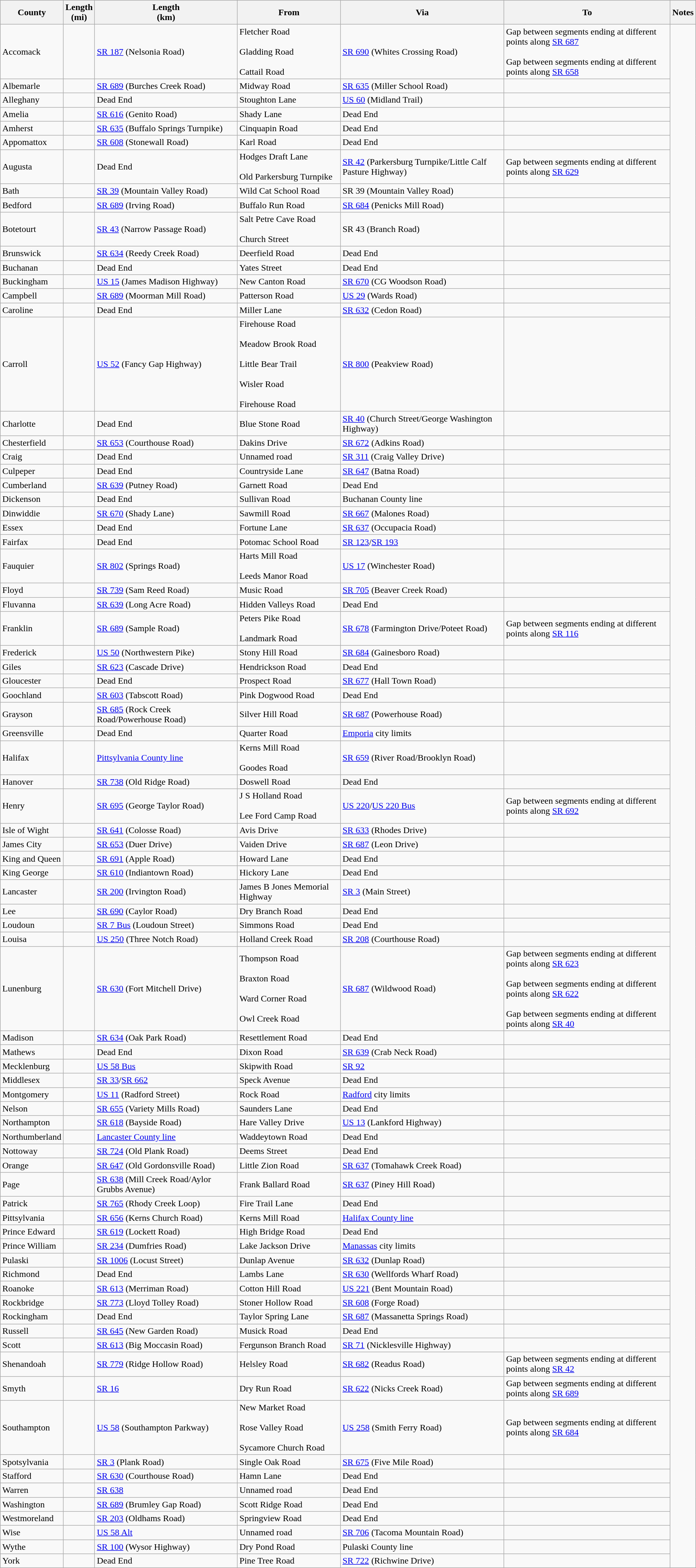<table class="wikitable sortable">
<tr>
<th>County</th>
<th>Length<br>(mi)</th>
<th>Length<br>(km)</th>
<th class="unsortable">From</th>
<th class="unsortable">Via</th>
<th class="unsortable">To</th>
<th class="unsortable">Notes</th>
</tr>
<tr>
<td id="Accomack">Accomack</td>
<td></td>
<td><a href='#'>SR 187</a> (Nelsonia Road)</td>
<td>Fletcher Road<br><br>Gladding Road<br><br>Cattail Road</td>
<td><a href='#'>SR 690</a> (Whites Crossing Road)</td>
<td>Gap between segments ending at different points along <a href='#'>SR 687</a><br><br>Gap between segments ending at different points along <a href='#'>SR 658</a></td>
</tr>
<tr>
<td id="Albemarle">Albemarle</td>
<td></td>
<td><a href='#'>SR 689</a> (Burches Creek Road)</td>
<td>Midway Road</td>
<td><a href='#'>SR 635</a> (Miller School Road)</td>
<td></td>
</tr>
<tr>
<td id="Alleghany">Alleghany</td>
<td></td>
<td>Dead End</td>
<td>Stoughton Lane</td>
<td><a href='#'>US 60</a> (Midland Trail)</td>
<td></td>
</tr>
<tr>
<td id="Amelia">Amelia</td>
<td></td>
<td><a href='#'>SR 616</a> (Genito Road)</td>
<td>Shady Lane</td>
<td>Dead End</td>
<td></td>
</tr>
<tr>
<td id="Amherst">Amherst</td>
<td></td>
<td><a href='#'>SR 635</a> (Buffalo Springs Turnpike)</td>
<td>Cinquapin Road</td>
<td>Dead End</td>
<td></td>
</tr>
<tr>
<td id="Appomattox">Appomattox</td>
<td></td>
<td><a href='#'>SR 608</a> (Stonewall Road)</td>
<td>Karl Road</td>
<td>Dead End</td>
<td><br></td>
</tr>
<tr>
<td id="Augusta">Augusta</td>
<td></td>
<td>Dead End</td>
<td>Hodges Draft Lane<br><br>Old Parkersburg Turnpike</td>
<td><a href='#'>SR 42</a> (Parkersburg Turnpike/Little Calf Pasture Highway)</td>
<td>Gap between segments ending at different points along <a href='#'>SR 629</a></td>
</tr>
<tr>
<td id="Bath">Bath</td>
<td></td>
<td><a href='#'>SR 39</a> (Mountain Valley Road)</td>
<td>Wild Cat School Road</td>
<td>SR 39 (Mountain Valley Road)</td>
<td></td>
</tr>
<tr>
<td id="Bedford">Bedford</td>
<td></td>
<td><a href='#'>SR 689</a> (Irving Road)</td>
<td>Buffalo Run Road</td>
<td><a href='#'>SR 684</a> (Penicks Mill Road)</td>
<td><br></td>
</tr>
<tr>
<td id="Botetourt">Botetourt</td>
<td></td>
<td><a href='#'>SR 43</a> (Narrow Passage Road)</td>
<td>Salt Petre Cave Road<br><br>Church Street</td>
<td>SR 43 (Branch Road)</td>
<td></td>
</tr>
<tr>
<td id="Brunswick">Brunswick</td>
<td></td>
<td><a href='#'>SR 634</a> (Reedy Creek Road)</td>
<td>Deerfield Road</td>
<td>Dead End</td>
<td></td>
</tr>
<tr>
<td id="Buchanan">Buchanan</td>
<td></td>
<td>Dead End</td>
<td>Yates Street</td>
<td>Dead End</td>
<td></td>
</tr>
<tr>
<td id="Buckingham">Buckingham</td>
<td></td>
<td><a href='#'>US 15</a> (James Madison Highway)</td>
<td>New Canton Road</td>
<td><a href='#'>SR 670</a> (CG Woodson Road)</td>
<td></td>
</tr>
<tr>
<td id="Campbell">Campbell</td>
<td></td>
<td><a href='#'>SR 689</a> (Moorman Mill Road)</td>
<td>Patterson Road</td>
<td><a href='#'>US 29</a> (Wards Road)</td>
<td></td>
</tr>
<tr>
<td id="Caroline">Caroline</td>
<td></td>
<td>Dead End</td>
<td>Miller Lane</td>
<td><a href='#'>SR 632</a> (Cedon Road)</td>
<td></td>
</tr>
<tr>
<td id="Carroll">Carroll</td>
<td></td>
<td><a href='#'>US 52</a> (Fancy Gap Highway)</td>
<td>Firehouse Road<br><br>Meadow Brook Road<br><br>Little Bear Trail<br><br>Wisler Road<br><br>Firehouse Road</td>
<td><a href='#'>SR 800</a> (Peakview Road)</td>
<td><br></td>
</tr>
<tr>
<td id="Charlotte">Charlotte</td>
<td></td>
<td>Dead End</td>
<td>Blue Stone Road</td>
<td><a href='#'>SR 40</a> (Church Street/George Washington Highway)</td>
<td></td>
</tr>
<tr>
<td id="Chesterfield">Chesterfield</td>
<td></td>
<td><a href='#'>SR 653</a> (Courthouse Road)</td>
<td>Dakins Drive</td>
<td><a href='#'>SR 672</a> (Adkins Road)</td>
<td><br></td>
</tr>
<tr>
<td id="Craig">Craig</td>
<td></td>
<td>Dead End</td>
<td>Unnamed road</td>
<td><a href='#'>SR 311</a> (Craig Valley Drive)</td>
<td></td>
</tr>
<tr>
<td id="Culpeper">Culpeper</td>
<td></td>
<td>Dead End</td>
<td>Countryside Lane</td>
<td><a href='#'>SR 647</a> (Batna Road)</td>
<td></td>
</tr>
<tr>
<td id="Cumberland">Cumberland</td>
<td></td>
<td><a href='#'>SR 639</a> (Putney Road)</td>
<td>Garnett Road</td>
<td>Dead End</td>
<td></td>
</tr>
<tr>
<td id="Dickenson">Dickenson</td>
<td></td>
<td>Dead End</td>
<td>Sullivan Road</td>
<td>Buchanan County line</td>
<td></td>
</tr>
<tr>
<td id="Dinwiddie">Dinwiddie</td>
<td></td>
<td><a href='#'>SR 670</a> (Shady Lane)</td>
<td>Sawmill Road</td>
<td><a href='#'>SR 667</a> (Malones Road)</td>
<td></td>
</tr>
<tr>
<td id="Essex">Essex</td>
<td></td>
<td>Dead End</td>
<td>Fortune Lane</td>
<td><a href='#'>SR 637</a> (Occupacia Road)</td>
<td></td>
</tr>
<tr>
<td id="Fairfax">Fairfax</td>
<td></td>
<td>Dead End</td>
<td>Potomac School Road</td>
<td><a href='#'>SR 123</a>/<a href='#'>SR 193</a></td>
<td></td>
</tr>
<tr>
<td id="Fauquier">Fauquier</td>
<td></td>
<td><a href='#'>SR 802</a> (Springs Road)</td>
<td>Harts Mill Road<br><br>Leeds Manor Road</td>
<td><a href='#'>US 17</a> (Winchester Road)</td>
<td></td>
</tr>
<tr>
<td id="Floyd">Floyd</td>
<td></td>
<td><a href='#'>SR 739</a> (Sam Reed Road)</td>
<td>Music Road</td>
<td><a href='#'>SR 705</a> (Beaver Creek Road)</td>
<td></td>
</tr>
<tr>
<td id="Fluvanna">Fluvanna</td>
<td></td>
<td><a href='#'>SR 639</a> (Long Acre Road)</td>
<td>Hidden Valleys Road</td>
<td>Dead End</td>
<td></td>
</tr>
<tr>
<td id="Franklin">Franklin</td>
<td></td>
<td><a href='#'>SR 689</a> (Sample Road)</td>
<td>Peters Pike Road<br><br>Landmark Road</td>
<td><a href='#'>SR 678</a> (Farmington Drive/Poteet Road)</td>
<td>Gap between segments ending at different points along <a href='#'>SR 116</a></td>
</tr>
<tr>
<td id="Frederick">Frederick</td>
<td></td>
<td><a href='#'>US 50</a> (Northwestern Pike)</td>
<td>Stony Hill Road</td>
<td><a href='#'>SR 684</a> (Gainesboro Road)</td>
<td></td>
</tr>
<tr>
<td id="Giles">Giles</td>
<td></td>
<td><a href='#'>SR 623</a> (Cascade Drive)</td>
<td>Hendrickson Road</td>
<td>Dead End</td>
<td></td>
</tr>
<tr>
<td id="Gloucester">Gloucester</td>
<td></td>
<td>Dead End</td>
<td>Prospect Road</td>
<td><a href='#'>SR 677</a> (Hall Town Road)</td>
<td></td>
</tr>
<tr>
<td id="Goochland">Goochland</td>
<td></td>
<td><a href='#'>SR 603</a> (Tabscott Road)</td>
<td>Pink Dogwood Road</td>
<td>Dead End</td>
<td></td>
</tr>
<tr>
<td id="Grayson">Grayson</td>
<td></td>
<td><a href='#'>SR 685</a> (Rock Creek Road/Powerhouse Road)</td>
<td>Silver Hill Road</td>
<td><a href='#'>SR 687</a> (Powerhouse Road)</td>
<td><br></td>
</tr>
<tr>
<td id="Greensville">Greensville</td>
<td></td>
<td>Dead End</td>
<td>Quarter Road</td>
<td><a href='#'>Emporia</a> city limits</td>
<td></td>
</tr>
<tr>
<td id="Halifax">Halifax</td>
<td></td>
<td><a href='#'>Pittsylvania County line</a></td>
<td>Kerns Mill Road<br><br>Goodes Road</td>
<td><a href='#'>SR 659</a> (River Road/Brooklyn Road)</td>
<td></td>
</tr>
<tr>
<td id="Hanover">Hanover</td>
<td></td>
<td><a href='#'>SR 738</a> (Old Ridge Road)</td>
<td>Doswell Road</td>
<td>Dead End</td>
<td><br></td>
</tr>
<tr>
<td id="Henry">Henry</td>
<td></td>
<td><a href='#'>SR 695</a> (George Taylor Road)</td>
<td>J S Holland Road<br><br>Lee Ford Camp Road</td>
<td><a href='#'>US 220</a>/<a href='#'>US 220 Bus</a></td>
<td>Gap between segments ending at different points along <a href='#'>SR 692</a><br></td>
</tr>
<tr>
<td id="Isle of Wight">Isle of Wight</td>
<td></td>
<td><a href='#'>SR 641</a> (Colosse Road)</td>
<td>Avis Drive</td>
<td><a href='#'>SR 633</a> (Rhodes Drive)</td>
<td></td>
</tr>
<tr>
<td id="James City">James City</td>
<td></td>
<td><a href='#'>SR 653</a> (Duer Drive)</td>
<td>Vaiden Drive</td>
<td><a href='#'>SR 687</a> (Leon Drive)</td>
<td></td>
</tr>
<tr>
<td id="King and Queen">King and Queen</td>
<td></td>
<td><a href='#'>SR 691</a> (Apple Road)</td>
<td>Howard Lane</td>
<td>Dead End</td>
<td></td>
</tr>
<tr>
<td id="King George">King George</td>
<td></td>
<td><a href='#'>SR 610</a> (Indiantown Road)</td>
<td>Hickory Lane</td>
<td>Dead End</td>
<td><br></td>
</tr>
<tr>
<td id="Lancaster">Lancaster</td>
<td></td>
<td><a href='#'>SR 200</a> (Irvington Road)</td>
<td>James B Jones Memorial Highway</td>
<td><a href='#'>SR 3</a> (Main Street)</td>
<td></td>
</tr>
<tr>
<td id="Lee">Lee</td>
<td></td>
<td><a href='#'>SR 690</a> (Caylor Road)</td>
<td>Dry Branch Road</td>
<td>Dead End</td>
<td></td>
</tr>
<tr>
<td id="Loudoun">Loudoun</td>
<td></td>
<td><a href='#'>SR 7 Bus</a> (Loudoun Street)</td>
<td>Simmons Road</td>
<td>Dead End</td>
<td></td>
</tr>
<tr>
<td id="Louisa">Louisa</td>
<td></td>
<td><a href='#'>US 250</a> (Three Notch Road)</td>
<td>Holland Creek Road</td>
<td><a href='#'>SR 208</a> (Courthouse Road)</td>
<td></td>
</tr>
<tr>
<td id="Lunenburg">Lunenburg</td>
<td></td>
<td><a href='#'>SR 630</a> (Fort Mitchell Drive)</td>
<td>Thompson Road<br><br>Braxton Road<br><br>Ward Corner Road<br><br>Owl Creek Road</td>
<td><a href='#'>SR 687</a> (Wildwood Road)</td>
<td>Gap between segments ending at different points along <a href='#'>SR 623</a><br><br>Gap between segments ending at different points along <a href='#'>SR 622</a><br><br>Gap between segments ending at different points along <a href='#'>SR 40</a></td>
</tr>
<tr>
<td id="Madison">Madison</td>
<td></td>
<td><a href='#'>SR 634</a> (Oak Park Road)</td>
<td>Resettlement Road</td>
<td>Dead End</td>
<td></td>
</tr>
<tr>
<td id="Mathews">Mathews</td>
<td></td>
<td>Dead End</td>
<td>Dixon Road</td>
<td><a href='#'>SR 639</a> (Crab Neck Road)</td>
<td></td>
</tr>
<tr>
<td id="Mecklenburg">Mecklenburg</td>
<td></td>
<td><a href='#'>US 58 Bus</a></td>
<td>Skipwith Road</td>
<td><a href='#'>SR 92</a></td>
<td></td>
</tr>
<tr>
<td id="Middlesex">Middlesex</td>
<td></td>
<td><a href='#'>SR 33</a>/<a href='#'>SR 662</a></td>
<td>Speck Avenue</td>
<td>Dead End</td>
<td></td>
</tr>
<tr>
<td id="Montgomery">Montgomery</td>
<td></td>
<td><a href='#'>US 11</a> (Radford Street)</td>
<td>Rock Road</td>
<td><a href='#'>Radford</a> city limits</td>
<td></td>
</tr>
<tr>
<td id="Nelson">Nelson</td>
<td></td>
<td><a href='#'>SR 655</a> (Variety Mills Road)</td>
<td>Saunders Lane</td>
<td>Dead End</td>
<td><br></td>
</tr>
<tr>
<td id="Northampton">Northampton</td>
<td></td>
<td><a href='#'>SR 618</a> (Bayside Road)</td>
<td>Hare Valley Drive</td>
<td><a href='#'>US 13</a> (Lankford Highway)</td>
<td></td>
</tr>
<tr>
<td id="Northumberland">Northumberland</td>
<td></td>
<td><a href='#'>Lancaster County line</a></td>
<td>Waddeytown Road</td>
<td>Dead End</td>
<td></td>
</tr>
<tr>
<td id="Nottoway">Nottoway</td>
<td></td>
<td><a href='#'>SR 724</a> (Old Plank Road)</td>
<td>Deems Street</td>
<td>Dead End</td>
<td></td>
</tr>
<tr>
<td id="Orange">Orange</td>
<td></td>
<td><a href='#'>SR 647</a> (Old Gordonsville Road)</td>
<td>Little Zion Road</td>
<td><a href='#'>SR 637</a> (Tomahawk Creek Road)</td>
<td></td>
</tr>
<tr>
<td id="Page">Page</td>
<td></td>
<td><a href='#'>SR 638</a> (Mill Creek Road/Aylor Grubbs Avenue)</td>
<td>Frank Ballard Road</td>
<td><a href='#'>SR 637</a> (Piney Hill Road)</td>
<td></td>
</tr>
<tr>
<td id="Patrick">Patrick</td>
<td></td>
<td><a href='#'>SR 765</a> (Rhody Creek Loop)</td>
<td>Fire Trail Lane</td>
<td>Dead End</td>
<td></td>
</tr>
<tr>
<td id="Pittsylvania">Pittsylvania</td>
<td></td>
<td><a href='#'>SR 656</a> (Kerns Church Road)</td>
<td>Kerns Mill Road</td>
<td><a href='#'>Halifax County line</a></td>
<td><br></td>
</tr>
<tr>
<td id="Prince Edward">Prince Edward</td>
<td></td>
<td><a href='#'>SR 619</a> (Lockett Road)</td>
<td>High Bridge Road</td>
<td>Dead End</td>
<td><br></td>
</tr>
<tr>
<td id="Prince William">Prince William</td>
<td></td>
<td><a href='#'>SR 234</a> (Dumfries Road)</td>
<td>Lake Jackson Drive</td>
<td><a href='#'>Manassas</a> city limits</td>
<td></td>
</tr>
<tr>
<td id="Pulaski">Pulaski</td>
<td></td>
<td><a href='#'>SR 1006</a> (Locust Street)</td>
<td>Dunlap Avenue</td>
<td><a href='#'>SR 632</a> (Dunlap Road)</td>
<td><br></td>
</tr>
<tr>
<td id="Richmond">Richmond</td>
<td></td>
<td>Dead End</td>
<td>Lambs Lane</td>
<td><a href='#'>SR 630</a> (Wellfords Wharf Road)</td>
<td></td>
</tr>
<tr>
<td id="Roanoke">Roanoke</td>
<td></td>
<td><a href='#'>SR 613</a> (Merriman Road)</td>
<td>Cotton Hill Road</td>
<td><a href='#'>US 221</a> (Bent Mountain Road)</td>
<td></td>
</tr>
<tr>
<td id="Rockbridge">Rockbridge</td>
<td></td>
<td><a href='#'>SR 773</a> (Lloyd Tolley Road)</td>
<td>Stoner Hollow Road</td>
<td><a href='#'>SR 608</a> (Forge Road)</td>
<td></td>
</tr>
<tr>
<td id="Rockingham">Rockingham</td>
<td></td>
<td>Dead End</td>
<td>Taylor Spring Lane</td>
<td><a href='#'>SR 687</a> (Massanetta Springs Road)</td>
<td></td>
</tr>
<tr>
<td id="Russell">Russell</td>
<td></td>
<td><a href='#'>SR 645</a> (New Garden Road)</td>
<td>Musick Road</td>
<td>Dead End</td>
<td></td>
</tr>
<tr>
<td id="Scott">Scott</td>
<td></td>
<td><a href='#'>SR 613</a> (Big Moccasin Road)</td>
<td>Fergunson Branch Road</td>
<td><a href='#'>SR 71</a> (Nicklesville Highway)</td>
<td></td>
</tr>
<tr>
<td id="Shenandoah">Shenandoah</td>
<td></td>
<td><a href='#'>SR 779</a> (Ridge Hollow Road)</td>
<td>Helsley Road</td>
<td><a href='#'>SR 682</a> (Readus Road)</td>
<td>Gap between segments ending at different points along <a href='#'>SR 42</a></td>
</tr>
<tr>
<td id="Smyth">Smyth</td>
<td></td>
<td><a href='#'>SR 16</a></td>
<td>Dry Run Road</td>
<td><a href='#'>SR 622</a> (Nicks Creek Road)</td>
<td>Gap between segments ending at different points along <a href='#'>SR 689</a></td>
</tr>
<tr>
<td id="Southampton">Southampton</td>
<td></td>
<td><a href='#'>US 58</a> (Southampton Parkway)</td>
<td>New Market Road<br><br>Rose Valley Road<br><br>Sycamore Church Road</td>
<td><a href='#'>US 258</a> (Smith Ferry Road)</td>
<td>Gap between segments ending at different points along <a href='#'>SR 684</a></td>
</tr>
<tr>
<td id="Spotsylvania">Spotsylvania</td>
<td></td>
<td><a href='#'>SR 3</a> (Plank Road)</td>
<td>Single Oak Road</td>
<td><a href='#'>SR 675</a> (Five Mile Road)</td>
<td></td>
</tr>
<tr>
<td id="Stafford">Stafford</td>
<td></td>
<td><a href='#'>SR 630</a> (Courthouse Road)</td>
<td>Hamn Lane</td>
<td>Dead End</td>
<td><br>

</td>
</tr>
<tr>
<td id="Warren">Warren</td>
<td></td>
<td><a href='#'>SR 638</a></td>
<td>Unnamed road</td>
<td>Dead End</td>
<td></td>
</tr>
<tr>
<td id="Washington">Washington</td>
<td></td>
<td><a href='#'>SR 689</a> (Brumley Gap Road)</td>
<td>Scott Ridge Road</td>
<td>Dead End</td>
<td></td>
</tr>
<tr>
<td id="Westmoreland">Westmoreland</td>
<td></td>
<td><a href='#'>SR 203</a> (Oldhams Road)</td>
<td>Springview Road</td>
<td>Dead End</td>
<td></td>
</tr>
<tr>
<td id="Wise">Wise</td>
<td></td>
<td><a href='#'>US 58 Alt</a></td>
<td>Unnamed road</td>
<td><a href='#'>SR 706</a> (Tacoma Mountain Road)</td>
<td></td>
</tr>
<tr>
<td id="Wythe">Wythe</td>
<td></td>
<td><a href='#'>SR 100</a> (Wysor Highway)</td>
<td>Dry Pond Road</td>
<td>Pulaski County line</td>
<td></td>
</tr>
<tr>
<td id="York">York</td>
<td></td>
<td>Dead End</td>
<td>Pine Tree Road</td>
<td><a href='#'>SR 722</a> (Richwine Drive)</td>
<td></td>
</tr>
</table>
